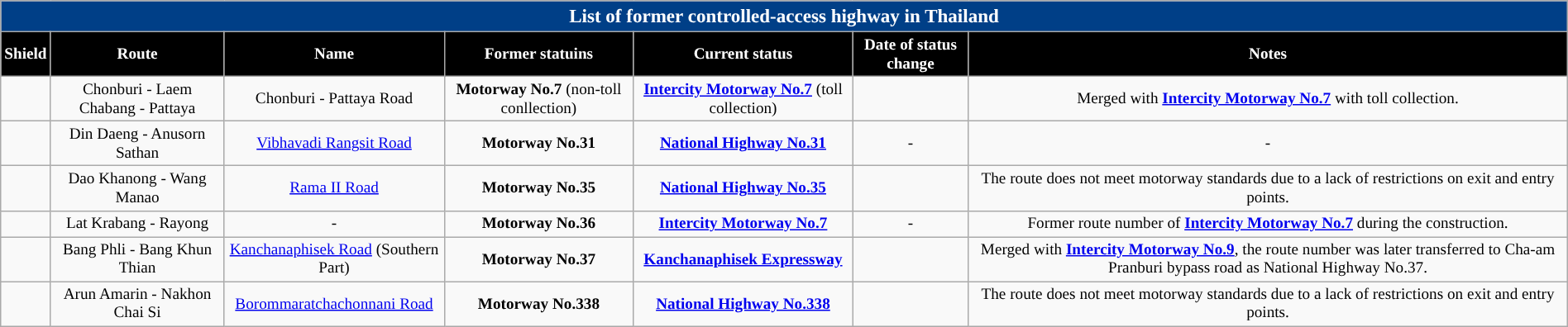<table class="wikitable" style="margin:auto;font-align:center;text-align:center;font-size:80%;">
<tr style="background:#003f87; text-align:center; color:white; font-size:120%;">
<td colspan="7"><strong>List of former controlled-access highway in Thailand</strong></td>
</tr>
<tr bgcolor="000000" align="center" style="color: white">
<td><strong>Shield</strong></td>
<td><strong>Route</strong></td>
<td><strong>Name</strong></td>
<td><strong>Former statuins</strong></td>
<td><strong>Current status</strong></td>
<td><strong>Date of status change</strong></td>
<td><strong>Notes</strong></td>
</tr>
<tr>
<td></td>
<td>Chonburi - Laem Chabang - Pattaya</td>
<td>Chonburi - Pattaya Road</td>
<td><strong>Motorway No.7</strong> (non-toll conllection)</td>
<td> <strong><a href='#'>Intercity Motorway No.7</a></strong> (toll collection)</td>
<td></td>
<td>Merged with <strong><a href='#'>Intercity Motorway No.7</a></strong> with toll collection.</td>
</tr>
<tr>
<td></td>
<td>Din Daeng - Anusorn Sathan</td>
<td><a href='#'>Vibhavadi Rangsit Road</a></td>
<td> <strong>Motorway No.31</strong></td>
<td> <strong><a href='#'>National Highway No.31</a></strong></td>
<td>-</td>
<td>-</td>
</tr>
<tr>
<td></td>
<td>Dao Khanong - Wang Manao</td>
<td><a href='#'>Rama II Road</a></td>
<td> <strong>Motorway No.35</strong></td>
<td> <strong><a href='#'>National Highway No.35</a></strong></td>
<td></td>
<td>The route does not meet motorway standards due to a lack of restrictions on exit and entry points.</td>
</tr>
<tr>
<td></td>
<td>Lat Krabang - Rayong</td>
<td>-</td>
<td> <strong>Motorway No.36</strong></td>
<td> <strong><a href='#'>Intercity Motorway No.7</a></strong></td>
<td>-</td>
<td>Former route number of <strong><a href='#'>Intercity Motorway No.7</a></strong> during the construction.</td>
</tr>
<tr>
<td></td>
<td>Bang Phli - Bang Khun Thian</td>
<td><a href='#'>Kanchanaphisek Road</a> (Southern Part)</td>
<td> <strong>Motorway No.37</strong></td>
<td><strong> <a href='#'>Kanchanaphisek Expressway</a></strong></td>
<td></td>
<td>Merged with <a href='#'><strong>Intercity Motorway No.9</strong></a>, the route number was later transferred to Cha-am Pranburi bypass road as  National Highway No.37.</td>
</tr>
<tr>
<td></td>
<td>Arun Amarin - Nakhon Chai Si</td>
<td><a href='#'>Borommaratchachonnani Road</a></td>
<td> <strong>Motorway No.338</strong></td>
<td> <strong><a href='#'>National Highway No.338</a></strong></td>
<td></td>
<td>The route does not meet motorway standards due to a lack of restrictions on exit and entry points.</td>
</tr>
</table>
